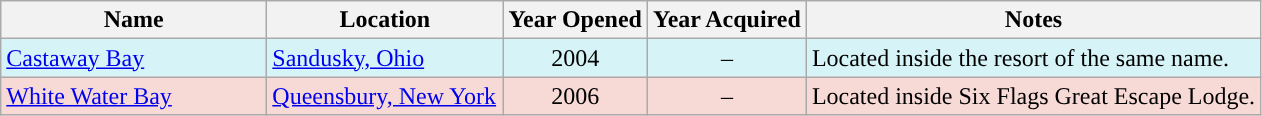<table class="wikitable sortable">
<tr>
<th style="width:170px;">Name</th>
<th style="width:150px;">Location</th>
<th>Year Opened</th>
<th>Year Acquired</th>
<th>Notes</th>
</tr>
<tr>
<td style="background:#d6f4f7;"><a href='#'>Castaway Bay</a></td>
<td style="background:#d6f4f7;"><a href='#'>Sandusky, Ohio</a></td>
<td style="background:#d6f4f7;text-align:center">2004</td>
<td style="background:#d6f4f7;text-align:center">–</td>
<td style="background:#d6f4f7;">Located inside the resort of the same name.</td>
</tr>
<tr>
<td style="background:#f7d9d6;"><a href='#'>White Water Bay</a></td>
<td style="background:#f7d9d6;"><a href='#'>Queensbury, New York</a></td>
<td style="background:#f7d9d6;text-align:center">2006</td>
<td style="background:#f7d9d6;text-align:center">–</td>
<td style="background:#f7d9d6;">Located inside Six Flags Great Escape Lodge.</td>
</tr>
</table>
